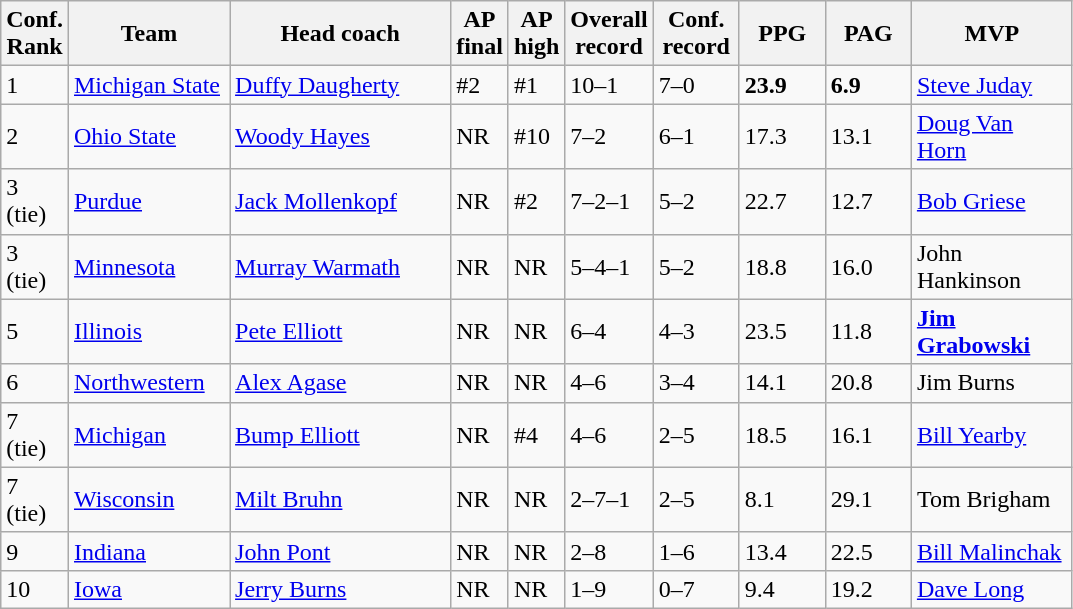<table class="sortable wikitable">
<tr>
<th width="25">Conf. Rank</th>
<th width="100">Team</th>
<th width="140">Head coach</th>
<th width="25">AP final</th>
<th width="25">AP high</th>
<th width="50">Overall record</th>
<th width="50">Conf. record</th>
<th width="50">PPG</th>
<th width="50">PAG</th>
<th width="100">MVP</th>
</tr>
<tr align="left" bgcolor="">
<td>1</td>
<td><a href='#'>Michigan State</a></td>
<td><a href='#'>Duffy Daugherty</a></td>
<td>#2</td>
<td>#1</td>
<td>10–1</td>
<td>7–0</td>
<td><strong>23.9</strong></td>
<td><strong>6.9</strong></td>
<td><a href='#'>Steve Juday</a></td>
</tr>
<tr align="left" bgcolor="">
<td>2</td>
<td><a href='#'>Ohio State</a></td>
<td><a href='#'>Woody Hayes</a></td>
<td>NR</td>
<td>#10</td>
<td>7–2</td>
<td>6–1</td>
<td>17.3</td>
<td>13.1</td>
<td><a href='#'>Doug Van Horn</a></td>
</tr>
<tr align="left" bgcolor="">
<td>3 (tie)</td>
<td><a href='#'>Purdue</a></td>
<td><a href='#'>Jack Mollenkopf</a></td>
<td>NR</td>
<td>#2</td>
<td>7–2–1</td>
<td>5–2</td>
<td>22.7</td>
<td>12.7</td>
<td><a href='#'>Bob Griese</a></td>
</tr>
<tr align="left" bgcolor="">
<td>3 (tie)</td>
<td><a href='#'>Minnesota</a></td>
<td><a href='#'>Murray Warmath</a></td>
<td>NR</td>
<td>NR</td>
<td>5–4–1</td>
<td>5–2</td>
<td>18.8</td>
<td>16.0</td>
<td>John Hankinson</td>
</tr>
<tr align="left" bgcolor="">
<td>5</td>
<td><a href='#'>Illinois</a></td>
<td><a href='#'>Pete Elliott</a></td>
<td>NR</td>
<td>NR</td>
<td>6–4</td>
<td>4–3</td>
<td>23.5</td>
<td>11.8</td>
<td><strong><a href='#'>Jim Grabowski</a></strong></td>
</tr>
<tr align="left" bgcolor="">
<td>6</td>
<td><a href='#'>Northwestern</a></td>
<td><a href='#'>Alex Agase</a></td>
<td>NR</td>
<td>NR</td>
<td>4–6</td>
<td>3–4</td>
<td>14.1</td>
<td>20.8</td>
<td>Jim Burns</td>
</tr>
<tr align="left" bgcolor="">
<td>7 (tie)</td>
<td><a href='#'>Michigan</a></td>
<td><a href='#'>Bump Elliott</a></td>
<td>NR</td>
<td>#4</td>
<td>4–6</td>
<td>2–5</td>
<td>18.5</td>
<td>16.1</td>
<td><a href='#'>Bill Yearby</a></td>
</tr>
<tr align="left" bgcolor="">
<td>7 (tie)</td>
<td><a href='#'>Wisconsin</a></td>
<td><a href='#'>Milt Bruhn</a></td>
<td>NR</td>
<td>NR</td>
<td>2–7–1</td>
<td>2–5</td>
<td>8.1</td>
<td>29.1</td>
<td>Tom Brigham</td>
</tr>
<tr align="left" bgcolor="">
<td>9</td>
<td><a href='#'>Indiana</a></td>
<td><a href='#'>John Pont</a></td>
<td>NR</td>
<td>NR</td>
<td>2–8</td>
<td>1–6</td>
<td>13.4</td>
<td>22.5</td>
<td><a href='#'>Bill Malinchak</a></td>
</tr>
<tr align="left" bgcolor="">
<td>10</td>
<td><a href='#'>Iowa</a></td>
<td><a href='#'>Jerry Burns</a></td>
<td>NR</td>
<td>NR</td>
<td>1–9</td>
<td>0–7</td>
<td>9.4</td>
<td>19.2</td>
<td><a href='#'>Dave Long</a></td>
</tr>
</table>
